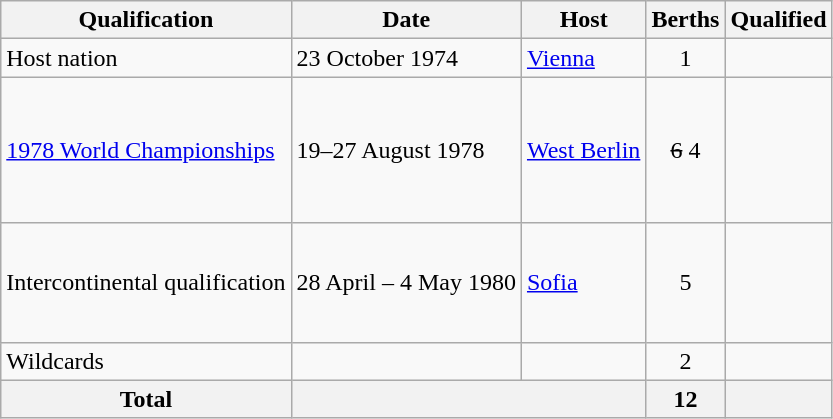<table class="wikitable">
<tr>
<th>Qualification</th>
<th>Date</th>
<th>Host</th>
<th>Berths</th>
<th>Qualified</th>
</tr>
<tr>
<td>Host nation</td>
<td>23 October 1974</td>
<td> <a href='#'>Vienna</a></td>
<td align=center>1</td>
<td></td>
</tr>
<tr>
<td><a href='#'>1978 World Championships</a></td>
<td>19–27 August 1978</td>
<td> <a href='#'>West Berlin</a></td>
<td align=center><s>6</s> 4</td>
<td><br><br><br><s></s><br><br><s></s></td>
</tr>
<tr>
<td>Intercontinental qualification</td>
<td>28 April – 4 May 1980</td>
<td> <a href='#'>Sofia</a></td>
<td align=center>5</td>
<td><br><br><br><br></td>
</tr>
<tr>
<td>Wildcards</td>
<td></td>
<td></td>
<td align=center>2</td>
<td><br></td>
</tr>
<tr>
<th>Total</th>
<th colspan=2></th>
<th>12</th>
<th></th>
</tr>
</table>
